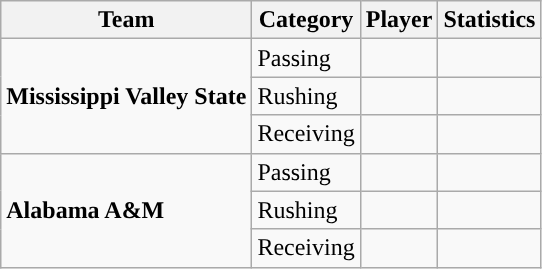<table class="wikitable" style="float: left;">
<tr>
<th>Team</th>
<th>Category</th>
<th>Player</th>
<th>Statistics</th>
</tr>
<tr>
<td rowspan=3><strong>Mississippi Valley State</strong></td>
<td>Passing</td>
<td> </td>
<td> </td>
</tr>
<tr>
<td>Rushing</td>
<td> </td>
<td> </td>
</tr>
<tr>
<td>Receiving</td>
<td> </td>
<td> </td>
</tr>
<tr>
<td rowspan=3><strong>Alabama A&M</strong></td>
<td>Passing</td>
<td> </td>
<td> </td>
</tr>
<tr>
<td>Rushing</td>
<td> </td>
<td> </td>
</tr>
<tr>
<td>Receiving</td>
<td> </td>
<td> </td>
</tr>
</table>
